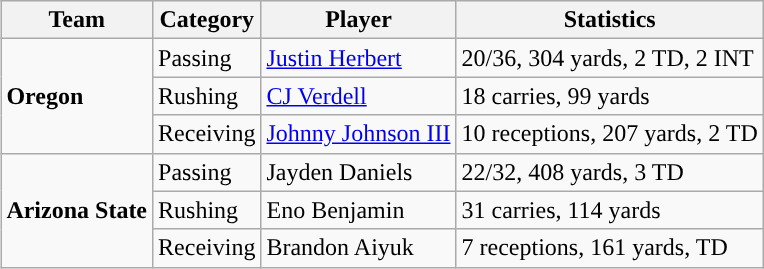<table class="wikitable" style="float: right;">
<tr>
<th>Team</th>
<th>Category</th>
<th>Player</th>
<th>Statistics</th>
</tr>
<tr>
<td rowspan=3><strong>Oregon</strong></td>
<td>Passing</td>
<td><a href='#'>Justin Herbert</a></td>
<td>20/36, 304 yards, 2 TD, 2 INT</td>
</tr>
<tr>
<td>Rushing</td>
<td><a href='#'>CJ Verdell</a></td>
<td>18 carries, 99 yards</td>
</tr>
<tr>
<td>Receiving</td>
<td><a href='#'>Johnny Johnson III</a></td>
<td>10 receptions, 207 yards, 2 TD</td>
</tr>
<tr>
<td rowspan=3><strong>Arizona State</strong></td>
<td>Passing</td>
<td>Jayden Daniels</td>
<td>22/32, 408 yards, 3 TD</td>
</tr>
<tr>
<td>Rushing</td>
<td>Eno Benjamin</td>
<td>31 carries, 114 yards</td>
</tr>
<tr>
<td>Receiving</td>
<td>Brandon Aiyuk</td>
<td>7 receptions, 161 yards, TD</td>
</tr>
</table>
